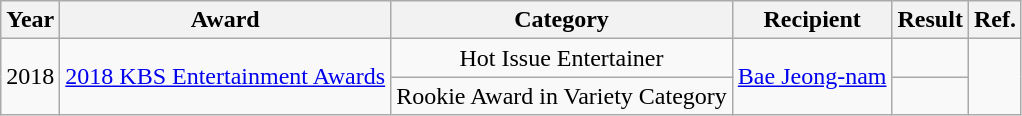<table class="wikitable" style="text-align:center">
<tr>
<th>Year</th>
<th>Award</th>
<th>Category</th>
<th>Recipient</th>
<th>Result</th>
<th>Ref.</th>
</tr>
<tr>
<td rowspan="2">2018</td>
<td rowspan="2"><a href='#'>2018 KBS Entertainment Awards</a></td>
<td>Hot Issue Entertainer</td>
<td rowspan="2"><a href='#'>Bae Jeong-nam</a></td>
<td></td>
<td rowspan="2"></td>
</tr>
<tr>
<td>Rookie Award in Variety Category</td>
<td></td>
</tr>
</table>
